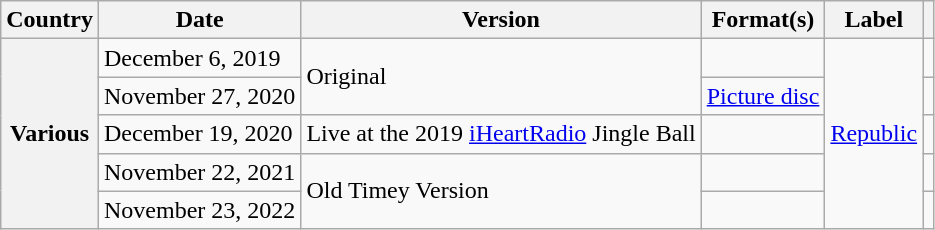<table class="wikitable plainrowheaders">
<tr>
<th scope="col">Country</th>
<th scope="col">Date</th>
<th scope="col">Version</th>
<th scope="col">Format(s)</th>
<th scope="col">Label</th>
<th scope="col"></th>
</tr>
<tr>
<th scope="row" rowspan="5">Various</th>
<td>December 6, 2019</td>
<td rowspan="2">Original</td>
<td></td>
<td rowspan="5"><a href='#'>Republic</a></td>
<td align="center"></td>
</tr>
<tr>
<td>November 27, 2020</td>
<td><a href='#'>Picture disc</a></td>
<td align="center"></td>
</tr>
<tr>
<td>December 19, 2020</td>
<td rowspan="1">Live at the 2019 <a href='#'>iHeartRadio</a> Jingle Ball</td>
<td></td>
<td align="center"></td>
</tr>
<tr>
<td>November 22, 2021</td>
<td rowspan="2">Old Timey Version</td>
<td></td>
<td align="center"></td>
</tr>
<tr>
<td>November 23, 2022</td>
<td></td>
<td align="center"></td>
</tr>
</table>
